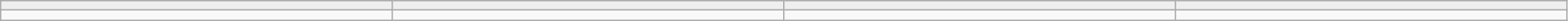<table class="wikitable mw-collapsible mw-collapsed" cellpadding=5 cellspacing=0 style="width:95%;">
<tr align=center>
<td bgcolor="#efefef" width="200"><strong></strong></td>
<td bgcolor="#efefef" width="200"><strong></strong></td>
<td bgcolor="#efefef" width="200"><strong></strong></td>
<td bgcolor="#efefef" width="200"><strong></strong></td>
</tr>
<tr valign=top>
<td></td>
<td></td>
<td></td>
<td></td>
</tr>
</table>
